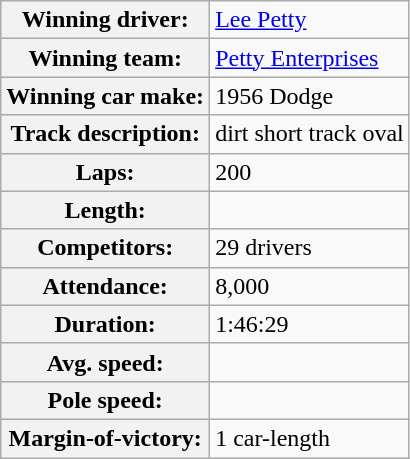<table class="wikitable" style=text-align:left>
<tr>
<th>Winning driver:</th>
<td><a href='#'>Lee Petty</a></td>
</tr>
<tr>
<th>Winning team:</th>
<td><a href='#'>Petty Enterprises</a></td>
</tr>
<tr>
<th>Winning car make:</th>
<td>1956 Dodge</td>
</tr>
<tr>
<th>Track description:</th>
<td> dirt short track oval</td>
</tr>
<tr>
<th>Laps:</th>
<td>200</td>
</tr>
<tr>
<th>Length:</th>
<td></td>
</tr>
<tr>
<th>Competitors:</th>
<td>29 drivers</td>
</tr>
<tr>
<th>Attendance:</th>
<td>8,000</td>
</tr>
<tr>
<th>Duration:</th>
<td>1:46:29</td>
</tr>
<tr>
<th>Avg. speed:</th>
<td></td>
</tr>
<tr>
<th>Pole speed:</th>
<td></td>
</tr>
<tr>
<th>Margin-of-victory:</th>
<td>1 car-length</td>
</tr>
</table>
